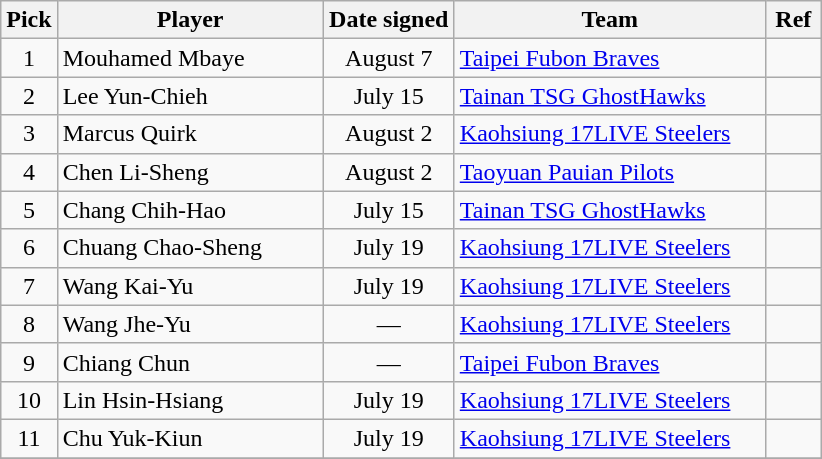<table class="wikitable sortable" style="text-align:left">
<tr>
<th style="width:30px">Pick</th>
<th style="width:170px">Player</th>
<th style="width:80px">Date signed</th>
<th style="width:200px">Team</th>
<th class="unsortable" style="width:30px">Ref</th>
</tr>
<tr>
<td align=center>1</td>
<td>Mouhamed Mbaye</td>
<td align=center>August 7</td>
<td><a href='#'>Taipei Fubon Braves</a></td>
<td align=center></td>
</tr>
<tr>
<td align=center>2</td>
<td>Lee Yun-Chieh</td>
<td align=center>July 15</td>
<td><a href='#'>Tainan TSG GhostHawks</a></td>
<td align=center></td>
</tr>
<tr>
<td align=center>3</td>
<td>Marcus Quirk</td>
<td align=center>August 2</td>
<td><a href='#'>Kaohsiung 17LIVE Steelers</a></td>
<td align=center></td>
</tr>
<tr>
<td align=center>4</td>
<td>Chen Li-Sheng</td>
<td align=center>August 2</td>
<td><a href='#'>Taoyuan Pauian Pilots</a></td>
<td align=center></td>
</tr>
<tr>
<td align=center>5</td>
<td>Chang Chih-Hao</td>
<td align=center>July 15</td>
<td><a href='#'>Tainan TSG GhostHawks</a></td>
<td align=center></td>
</tr>
<tr>
<td align=center>6</td>
<td>Chuang Chao-Sheng</td>
<td align=center>July 19</td>
<td><a href='#'>Kaohsiung 17LIVE Steelers</a></td>
<td align=center></td>
</tr>
<tr>
<td align=center>7</td>
<td>Wang Kai-Yu</td>
<td align=center>July 19</td>
<td><a href='#'>Kaohsiung 17LIVE Steelers</a></td>
<td align=center></td>
</tr>
<tr>
<td align=center>8</td>
<td>Wang Jhe-Yu</td>
<td align=center>—</td>
<td><a href='#'>Kaohsiung 17LIVE Steelers</a></td>
<td align=center></td>
</tr>
<tr>
<td align=center>9</td>
<td>Chiang Chun</td>
<td align=center>—</td>
<td><a href='#'>Taipei Fubon Braves</a></td>
<td align=center></td>
</tr>
<tr>
<td align=center>10</td>
<td>Lin Hsin-Hsiang</td>
<td align=center>July 19</td>
<td><a href='#'>Kaohsiung 17LIVE Steelers</a></td>
<td align=center></td>
</tr>
<tr>
<td align=center>11</td>
<td>Chu Yuk-Kiun</td>
<td align=center>July 19</td>
<td><a href='#'>Kaohsiung 17LIVE Steelers</a></td>
<td align=center></td>
</tr>
<tr>
</tr>
</table>
